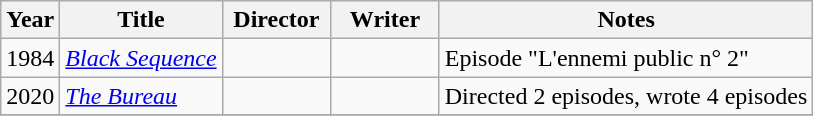<table class="wikitable plainrowheaders">
<tr>
<th>Year</th>
<th>Title</th>
<th width=65>Director</th>
<th width=65>Writer</th>
<th>Notes</th>
</tr>
<tr>
<td>1984</td>
<td><em><a href='#'>Black Sequence</a></em></td>
<td></td>
<td></td>
<td>Episode "L'ennemi public n° 2"</td>
</tr>
<tr>
<td>2020</td>
<td><em><a href='#'>The Bureau</a></em></td>
<td></td>
<td></td>
<td>Directed 2 episodes, wrote 4 episodes</td>
</tr>
<tr>
</tr>
</table>
